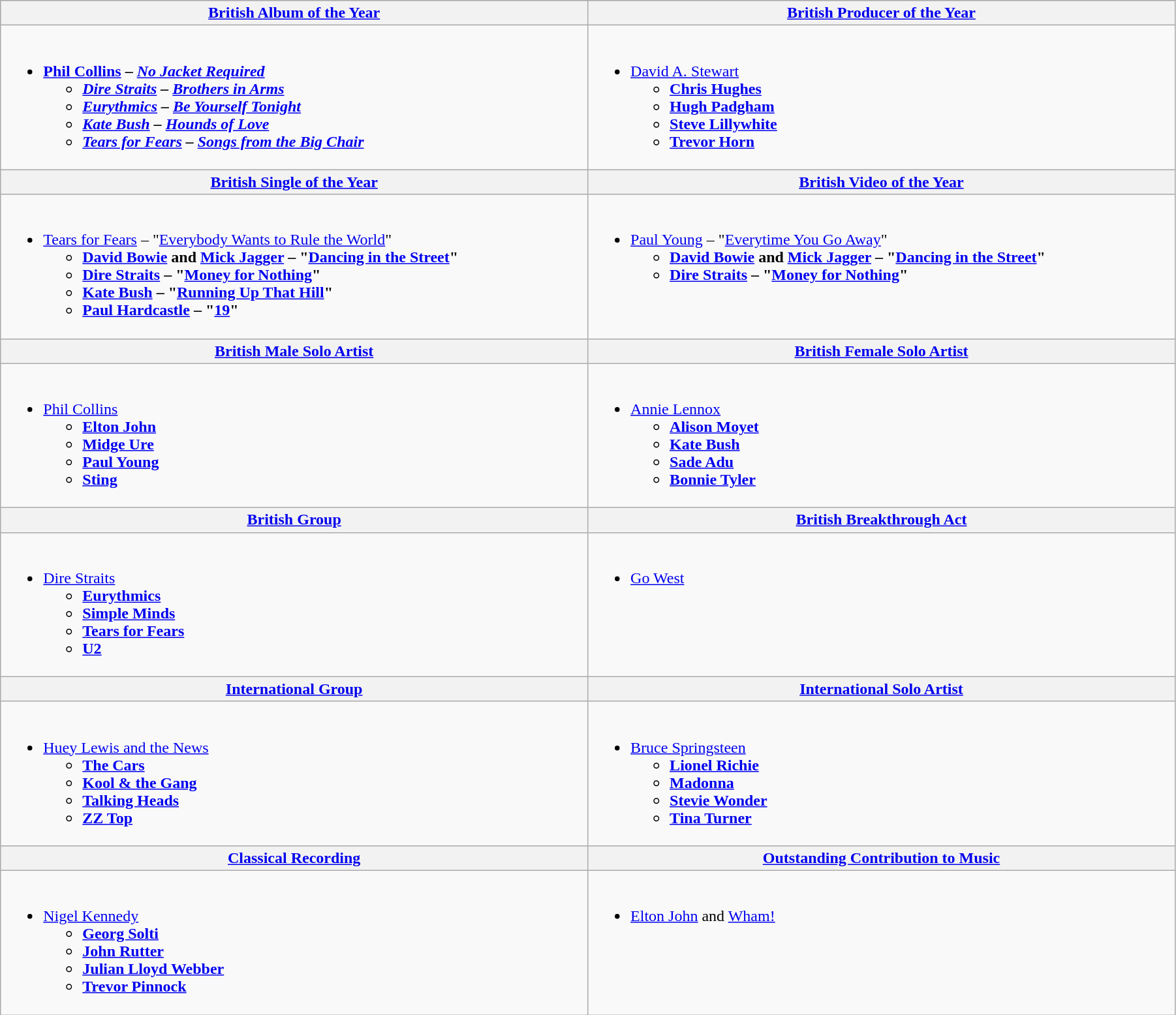<table class="wikitable" style="width:95%">
<tr bgcolor="#bebebe">
<th width="50%"><a href='#'>British Album of the Year</a></th>
<th width="50%"><a href='#'>British Producer of the Year</a></th>
</tr>
<tr>
<td valign="top"><br><ul><li><strong><a href='#'>Phil Collins</a> – <em><a href='#'>No Jacket Required</a><strong><em><ul><li><a href='#'>Dire Straits</a> – </em><a href='#'>Brothers in Arms</a><em></li><li><a href='#'>Eurythmics</a> – </em><a href='#'>Be Yourself Tonight</a><em></li><li><a href='#'>Kate Bush</a> – </em><a href='#'>Hounds of Love</a><em></li><li><a href='#'>Tears for Fears</a> – </em><a href='#'>Songs from the Big Chair</a><em></li></ul></li></ul></td>
<td valign="top"><br><ul><li></strong><a href='#'>David A. Stewart</a><strong><ul><li><a href='#'>Chris Hughes</a></li><li><a href='#'>Hugh Padgham</a></li><li><a href='#'>Steve Lillywhite</a></li><li><a href='#'>Trevor Horn</a></li></ul></li></ul></td>
</tr>
<tr>
<th width="50%"><a href='#'>British Single of the Year</a></th>
<th width="50%"><a href='#'>British Video of the Year</a></th>
</tr>
<tr>
<td valign="top"><br><ul><li></strong><a href='#'>Tears for Fears</a> – "<a href='#'>Everybody Wants to Rule the World</a>"<strong><ul><li><a href='#'>David Bowie</a> and <a href='#'>Mick Jagger</a> – "<a href='#'>Dancing in the Street</a>"</li><li><a href='#'>Dire Straits</a> – "<a href='#'>Money for Nothing</a>"</li><li><a href='#'>Kate Bush</a> – "<a href='#'>Running Up That Hill</a>"</li><li><a href='#'>Paul Hardcastle</a> – "<a href='#'>19</a>"</li></ul></li></ul></td>
<td valign="top"><br><ul><li></strong><a href='#'>Paul Young</a> – "<a href='#'>Everytime You Go Away</a>"<strong><ul><li><a href='#'>David Bowie</a> and <a href='#'>Mick Jagger</a> – "<a href='#'>Dancing in the Street</a>"</li><li><a href='#'>Dire Straits</a> – "<a href='#'>Money for Nothing</a>"</li></ul></li></ul></td>
</tr>
<tr>
<th width="50%"><a href='#'>British Male Solo Artist</a></th>
<th width="50%"><a href='#'>British Female Solo Artist</a></th>
</tr>
<tr>
<td valign="top"><br><ul><li></strong><a href='#'>Phil Collins</a><strong><ul><li><a href='#'>Elton John</a></li><li><a href='#'>Midge Ure</a></li><li><a href='#'>Paul Young</a></li><li><a href='#'>Sting</a></li></ul></li></ul></td>
<td valign="top"><br><ul><li></strong><a href='#'>Annie Lennox</a><strong><ul><li><a href='#'>Alison Moyet</a></li><li><a href='#'>Kate Bush</a></li><li><a href='#'>Sade Adu</a></li><li><a href='#'>Bonnie Tyler</a></li></ul></li></ul></td>
</tr>
<tr>
<th width="50%"><a href='#'>British Group</a></th>
<th width="50%"><a href='#'>British Breakthrough Act</a></th>
</tr>
<tr>
<td valign="top"><br><ul><li></strong><a href='#'>Dire Straits</a><strong><ul><li><a href='#'>Eurythmics</a></li><li><a href='#'>Simple Minds</a></li><li><a href='#'>Tears for Fears</a></li><li><a href='#'>U2</a></li></ul></li></ul></td>
<td valign="top"><br><ul><li></strong><a href='#'>Go West</a><strong></li></ul></td>
</tr>
<tr>
<th width="50%"><a href='#'>International Group</a></th>
<th width="50%"><a href='#'>International Solo Artist</a></th>
</tr>
<tr>
<td valign="top"><br><ul><li></strong><a href='#'>Huey Lewis and the News</a><strong><ul><li><a href='#'>The Cars</a></li><li><a href='#'>Kool & the Gang</a></li><li><a href='#'>Talking Heads</a></li><li><a href='#'>ZZ Top</a></li></ul></li></ul></td>
<td valign="top"><br><ul><li></strong><a href='#'>Bruce Springsteen</a><strong><ul><li><a href='#'>Lionel Richie</a></li><li><a href='#'>Madonna</a></li><li><a href='#'>Stevie Wonder</a></li><li><a href='#'>Tina Turner</a></li></ul></li></ul></td>
</tr>
<tr>
<th width="50%"><a href='#'>Classical Recording</a></th>
<th width="50%"><a href='#'>Outstanding Contribution to Music</a></th>
</tr>
<tr>
<td valign="top"><br><ul><li></strong><a href='#'>Nigel Kennedy</a><strong><ul><li><a href='#'>Georg Solti</a></li><li><a href='#'>John Rutter</a></li><li><a href='#'>Julian Lloyd Webber</a></li><li><a href='#'>Trevor Pinnock</a></li></ul></li></ul></td>
<td valign="top"><br><ul><li></strong><a href='#'>Elton John</a> and <a href='#'>Wham!</a><strong></li></ul></td>
</tr>
</table>
